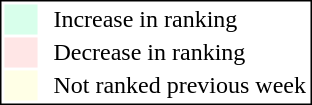<table style="border:1px solid black;" align=right>
<tr>
<td style="background:#D8FFEB; width:20px;"></td>
<td> </td>
<td>Increase in ranking</td>
</tr>
<tr>
<td style="background:#FFE6E6; width:20px;"></td>
<td> </td>
<td>Decrease in ranking</td>
</tr>
<tr>
<td style="background:#FFFFE6; width:20px;"></td>
<td> </td>
<td>Not ranked previous week</td>
</tr>
</table>
